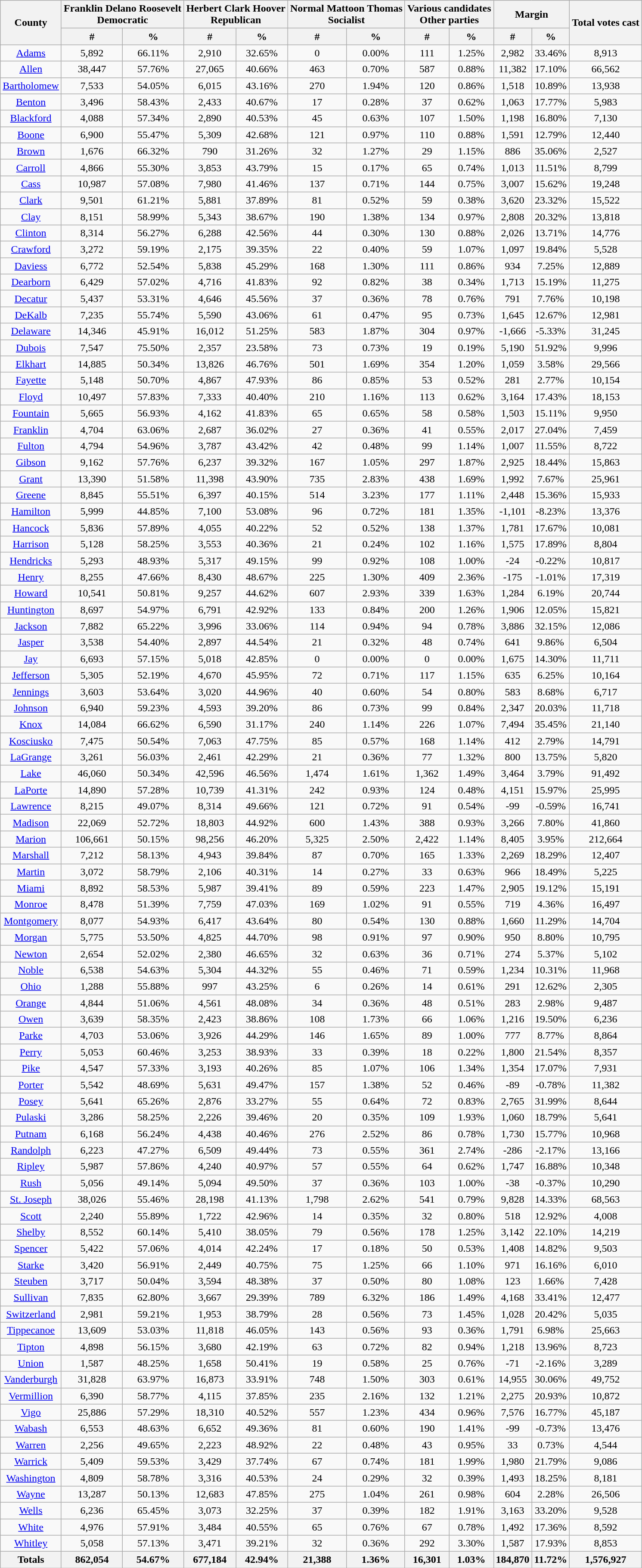<table class="wikitable sortable mw-collapsible mw-collapsed">
<tr>
<th rowspan="2">County</th>
<th colspan="2">Franklin Delano Roosevelt<br>Democratic</th>
<th colspan="2">Herbert Clark Hoover<br>Republican</th>
<th colspan="2">Normal Mattoon Thomas<br>Socialist</th>
<th colspan="2">Various candidates<br>Other parties</th>
<th colspan="2">Margin</th>
<th rowspan="2" data-sort-type="number">Total votes cast</th>
</tr>
<tr>
<th data-sort-type="number">#</th>
<th data-sort-type="number">%</th>
<th data-sort-type="number">#</th>
<th data-sort-type="number">%</th>
<th data-sort-type="number">#</th>
<th data-sort-type="number">%</th>
<th data-sort-type="number">#</th>
<th data-sort-type="number">%</th>
<th data-sort-type="number">#</th>
<th data-sort-type="number">%</th>
</tr>
<tr style="text-align:center;">
<td><a href='#'>Adams</a></td>
<td>5,892</td>
<td>66.11%</td>
<td>2,910</td>
<td>32.65%</td>
<td>0</td>
<td>0.00%</td>
<td>111</td>
<td>1.25%</td>
<td>2,982</td>
<td>33.46%</td>
<td>8,913</td>
</tr>
<tr style="text-align:center;">
<td><a href='#'>Allen</a></td>
<td>38,447</td>
<td>57.76%</td>
<td>27,065</td>
<td>40.66%</td>
<td>463</td>
<td>0.70%</td>
<td>587</td>
<td>0.88%</td>
<td>11,382</td>
<td>17.10%</td>
<td>66,562</td>
</tr>
<tr style="text-align:center;">
<td><a href='#'>Bartholomew</a></td>
<td>7,533</td>
<td>54.05%</td>
<td>6,015</td>
<td>43.16%</td>
<td>270</td>
<td>1.94%</td>
<td>120</td>
<td>0.86%</td>
<td>1,518</td>
<td>10.89%</td>
<td>13,938</td>
</tr>
<tr style="text-align:center;">
<td><a href='#'>Benton</a></td>
<td>3,496</td>
<td>58.43%</td>
<td>2,433</td>
<td>40.67%</td>
<td>17</td>
<td>0.28%</td>
<td>37</td>
<td>0.62%</td>
<td>1,063</td>
<td>17.77%</td>
<td>5,983</td>
</tr>
<tr style="text-align:center;">
<td><a href='#'>Blackford</a></td>
<td>4,088</td>
<td>57.34%</td>
<td>2,890</td>
<td>40.53%</td>
<td>45</td>
<td>0.63%</td>
<td>107</td>
<td>1.50%</td>
<td>1,198</td>
<td>16.80%</td>
<td>7,130</td>
</tr>
<tr style="text-align:center;">
<td><a href='#'>Boone</a></td>
<td>6,900</td>
<td>55.47%</td>
<td>5,309</td>
<td>42.68%</td>
<td>121</td>
<td>0.97%</td>
<td>110</td>
<td>0.88%</td>
<td>1,591</td>
<td>12.79%</td>
<td>12,440</td>
</tr>
<tr style="text-align:center;">
<td><a href='#'>Brown</a></td>
<td>1,676</td>
<td>66.32%</td>
<td>790</td>
<td>31.26%</td>
<td>32</td>
<td>1.27%</td>
<td>29</td>
<td>1.15%</td>
<td>886</td>
<td>35.06%</td>
<td>2,527</td>
</tr>
<tr style="text-align:center;">
<td><a href='#'>Carroll</a></td>
<td>4,866</td>
<td>55.30%</td>
<td>3,853</td>
<td>43.79%</td>
<td>15</td>
<td>0.17%</td>
<td>65</td>
<td>0.74%</td>
<td>1,013</td>
<td>11.51%</td>
<td>8,799</td>
</tr>
<tr style="text-align:center;">
<td><a href='#'>Cass</a></td>
<td>10,987</td>
<td>57.08%</td>
<td>7,980</td>
<td>41.46%</td>
<td>137</td>
<td>0.71%</td>
<td>144</td>
<td>0.75%</td>
<td>3,007</td>
<td>15.62%</td>
<td>19,248</td>
</tr>
<tr style="text-align:center;">
<td><a href='#'>Clark</a></td>
<td>9,501</td>
<td>61.21%</td>
<td>5,881</td>
<td>37.89%</td>
<td>81</td>
<td>0.52%</td>
<td>59</td>
<td>0.38%</td>
<td>3,620</td>
<td>23.32%</td>
<td>15,522</td>
</tr>
<tr style="text-align:center;">
<td><a href='#'>Clay</a></td>
<td>8,151</td>
<td>58.99%</td>
<td>5,343</td>
<td>38.67%</td>
<td>190</td>
<td>1.38%</td>
<td>134</td>
<td>0.97%</td>
<td>2,808</td>
<td>20.32%</td>
<td>13,818</td>
</tr>
<tr style="text-align:center;">
<td><a href='#'>Clinton</a></td>
<td>8,314</td>
<td>56.27%</td>
<td>6,288</td>
<td>42.56%</td>
<td>44</td>
<td>0.30%</td>
<td>130</td>
<td>0.88%</td>
<td>2,026</td>
<td>13.71%</td>
<td>14,776</td>
</tr>
<tr style="text-align:center;">
<td><a href='#'>Crawford</a></td>
<td>3,272</td>
<td>59.19%</td>
<td>2,175</td>
<td>39.35%</td>
<td>22</td>
<td>0.40%</td>
<td>59</td>
<td>1.07%</td>
<td>1,097</td>
<td>19.84%</td>
<td>5,528</td>
</tr>
<tr style="text-align:center;">
<td><a href='#'>Daviess</a></td>
<td>6,772</td>
<td>52.54%</td>
<td>5,838</td>
<td>45.29%</td>
<td>168</td>
<td>1.30%</td>
<td>111</td>
<td>0.86%</td>
<td>934</td>
<td>7.25%</td>
<td>12,889</td>
</tr>
<tr style="text-align:center;">
<td><a href='#'>Dearborn</a></td>
<td>6,429</td>
<td>57.02%</td>
<td>4,716</td>
<td>41.83%</td>
<td>92</td>
<td>0.82%</td>
<td>38</td>
<td>0.34%</td>
<td>1,713</td>
<td>15.19%</td>
<td>11,275</td>
</tr>
<tr style="text-align:center;">
<td><a href='#'>Decatur</a></td>
<td>5,437</td>
<td>53.31%</td>
<td>4,646</td>
<td>45.56%</td>
<td>37</td>
<td>0.36%</td>
<td>78</td>
<td>0.76%</td>
<td>791</td>
<td>7.76%</td>
<td>10,198</td>
</tr>
<tr style="text-align:center;">
<td><a href='#'>DeKalb</a></td>
<td>7,235</td>
<td>55.74%</td>
<td>5,590</td>
<td>43.06%</td>
<td>61</td>
<td>0.47%</td>
<td>95</td>
<td>0.73%</td>
<td>1,645</td>
<td>12.67%</td>
<td>12,981</td>
</tr>
<tr style="text-align:center;">
<td><a href='#'>Delaware</a></td>
<td>14,346</td>
<td>45.91%</td>
<td>16,012</td>
<td>51.25%</td>
<td>583</td>
<td>1.87%</td>
<td>304</td>
<td>0.97%</td>
<td>-1,666</td>
<td>-5.33%</td>
<td>31,245</td>
</tr>
<tr style="text-align:center;">
<td><a href='#'>Dubois</a></td>
<td>7,547</td>
<td>75.50%</td>
<td>2,357</td>
<td>23.58%</td>
<td>73</td>
<td>0.73%</td>
<td>19</td>
<td>0.19%</td>
<td>5,190</td>
<td>51.92%</td>
<td>9,996</td>
</tr>
<tr style="text-align:center;">
<td><a href='#'>Elkhart</a></td>
<td>14,885</td>
<td>50.34%</td>
<td>13,826</td>
<td>46.76%</td>
<td>501</td>
<td>1.69%</td>
<td>354</td>
<td>1.20%</td>
<td>1,059</td>
<td>3.58%</td>
<td>29,566</td>
</tr>
<tr style="text-align:center;">
<td><a href='#'>Fayette</a></td>
<td>5,148</td>
<td>50.70%</td>
<td>4,867</td>
<td>47.93%</td>
<td>86</td>
<td>0.85%</td>
<td>53</td>
<td>0.52%</td>
<td>281</td>
<td>2.77%</td>
<td>10,154</td>
</tr>
<tr style="text-align:center;">
<td><a href='#'>Floyd</a></td>
<td>10,497</td>
<td>57.83%</td>
<td>7,333</td>
<td>40.40%</td>
<td>210</td>
<td>1.16%</td>
<td>113</td>
<td>0.62%</td>
<td>3,164</td>
<td>17.43%</td>
<td>18,153</td>
</tr>
<tr style="text-align:center;">
<td><a href='#'>Fountain</a></td>
<td>5,665</td>
<td>56.93%</td>
<td>4,162</td>
<td>41.83%</td>
<td>65</td>
<td>0.65%</td>
<td>58</td>
<td>0.58%</td>
<td>1,503</td>
<td>15.11%</td>
<td>9,950</td>
</tr>
<tr style="text-align:center;">
<td><a href='#'>Franklin</a></td>
<td>4,704</td>
<td>63.06%</td>
<td>2,687</td>
<td>36.02%</td>
<td>27</td>
<td>0.36%</td>
<td>41</td>
<td>0.55%</td>
<td>2,017</td>
<td>27.04%</td>
<td>7,459</td>
</tr>
<tr style="text-align:center;">
<td><a href='#'>Fulton</a></td>
<td>4,794</td>
<td>54.96%</td>
<td>3,787</td>
<td>43.42%</td>
<td>42</td>
<td>0.48%</td>
<td>99</td>
<td>1.14%</td>
<td>1,007</td>
<td>11.55%</td>
<td>8,722</td>
</tr>
<tr style="text-align:center;">
<td><a href='#'>Gibson</a></td>
<td>9,162</td>
<td>57.76%</td>
<td>6,237</td>
<td>39.32%</td>
<td>167</td>
<td>1.05%</td>
<td>297</td>
<td>1.87%</td>
<td>2,925</td>
<td>18.44%</td>
<td>15,863</td>
</tr>
<tr style="text-align:center;">
<td><a href='#'>Grant</a></td>
<td>13,390</td>
<td>51.58%</td>
<td>11,398</td>
<td>43.90%</td>
<td>735</td>
<td>2.83%</td>
<td>438</td>
<td>1.69%</td>
<td>1,992</td>
<td>7.67%</td>
<td>25,961</td>
</tr>
<tr style="text-align:center;">
<td><a href='#'>Greene</a></td>
<td>8,845</td>
<td>55.51%</td>
<td>6,397</td>
<td>40.15%</td>
<td>514</td>
<td>3.23%</td>
<td>177</td>
<td>1.11%</td>
<td>2,448</td>
<td>15.36%</td>
<td>15,933</td>
</tr>
<tr style="text-align:center;">
<td><a href='#'>Hamilton</a></td>
<td>5,999</td>
<td>44.85%</td>
<td>7,100</td>
<td>53.08%</td>
<td>96</td>
<td>0.72%</td>
<td>181</td>
<td>1.35%</td>
<td>-1,101</td>
<td>-8.23%</td>
<td>13,376</td>
</tr>
<tr style="text-align:center;">
<td><a href='#'>Hancock</a></td>
<td>5,836</td>
<td>57.89%</td>
<td>4,055</td>
<td>40.22%</td>
<td>52</td>
<td>0.52%</td>
<td>138</td>
<td>1.37%</td>
<td>1,781</td>
<td>17.67%</td>
<td>10,081</td>
</tr>
<tr style="text-align:center;">
<td><a href='#'>Harrison</a></td>
<td>5,128</td>
<td>58.25%</td>
<td>3,553</td>
<td>40.36%</td>
<td>21</td>
<td>0.24%</td>
<td>102</td>
<td>1.16%</td>
<td>1,575</td>
<td>17.89%</td>
<td>8,804</td>
</tr>
<tr style="text-align:center;">
<td><a href='#'>Hendricks</a></td>
<td>5,293</td>
<td>48.93%</td>
<td>5,317</td>
<td>49.15%</td>
<td>99</td>
<td>0.92%</td>
<td>108</td>
<td>1.00%</td>
<td>-24</td>
<td>-0.22%</td>
<td>10,817</td>
</tr>
<tr style="text-align:center;">
<td><a href='#'>Henry</a></td>
<td>8,255</td>
<td>47.66%</td>
<td>8,430</td>
<td>48.67%</td>
<td>225</td>
<td>1.30%</td>
<td>409</td>
<td>2.36%</td>
<td>-175</td>
<td>-1.01%</td>
<td>17,319</td>
</tr>
<tr style="text-align:center;">
<td><a href='#'>Howard</a></td>
<td>10,541</td>
<td>50.81%</td>
<td>9,257</td>
<td>44.62%</td>
<td>607</td>
<td>2.93%</td>
<td>339</td>
<td>1.63%</td>
<td>1,284</td>
<td>6.19%</td>
<td>20,744</td>
</tr>
<tr style="text-align:center;">
<td><a href='#'>Huntington</a></td>
<td>8,697</td>
<td>54.97%</td>
<td>6,791</td>
<td>42.92%</td>
<td>133</td>
<td>0.84%</td>
<td>200</td>
<td>1.26%</td>
<td>1,906</td>
<td>12.05%</td>
<td>15,821</td>
</tr>
<tr style="text-align:center;">
<td><a href='#'>Jackson</a></td>
<td>7,882</td>
<td>65.22%</td>
<td>3,996</td>
<td>33.06%</td>
<td>114</td>
<td>0.94%</td>
<td>94</td>
<td>0.78%</td>
<td>3,886</td>
<td>32.15%</td>
<td>12,086</td>
</tr>
<tr style="text-align:center;">
<td><a href='#'>Jasper</a></td>
<td>3,538</td>
<td>54.40%</td>
<td>2,897</td>
<td>44.54%</td>
<td>21</td>
<td>0.32%</td>
<td>48</td>
<td>0.74%</td>
<td>641</td>
<td>9.86%</td>
<td>6,504</td>
</tr>
<tr style="text-align:center;">
<td><a href='#'>Jay</a></td>
<td>6,693</td>
<td>57.15%</td>
<td>5,018</td>
<td>42.85%</td>
<td>0</td>
<td>0.00%</td>
<td>0</td>
<td>0.00%</td>
<td>1,675</td>
<td>14.30%</td>
<td>11,711</td>
</tr>
<tr style="text-align:center;">
<td><a href='#'>Jefferson</a></td>
<td>5,305</td>
<td>52.19%</td>
<td>4,670</td>
<td>45.95%</td>
<td>72</td>
<td>0.71%</td>
<td>117</td>
<td>1.15%</td>
<td>635</td>
<td>6.25%</td>
<td>10,164</td>
</tr>
<tr style="text-align:center;">
<td><a href='#'>Jennings</a></td>
<td>3,603</td>
<td>53.64%</td>
<td>3,020</td>
<td>44.96%</td>
<td>40</td>
<td>0.60%</td>
<td>54</td>
<td>0.80%</td>
<td>583</td>
<td>8.68%</td>
<td>6,717</td>
</tr>
<tr style="text-align:center;">
<td><a href='#'>Johnson</a></td>
<td>6,940</td>
<td>59.23%</td>
<td>4,593</td>
<td>39.20%</td>
<td>86</td>
<td>0.73%</td>
<td>99</td>
<td>0.84%</td>
<td>2,347</td>
<td>20.03%</td>
<td>11,718</td>
</tr>
<tr style="text-align:center;">
<td><a href='#'>Knox</a></td>
<td>14,084</td>
<td>66.62%</td>
<td>6,590</td>
<td>31.17%</td>
<td>240</td>
<td>1.14%</td>
<td>226</td>
<td>1.07%</td>
<td>7,494</td>
<td>35.45%</td>
<td>21,140</td>
</tr>
<tr style="text-align:center;">
<td><a href='#'>Kosciusko</a></td>
<td>7,475</td>
<td>50.54%</td>
<td>7,063</td>
<td>47.75%</td>
<td>85</td>
<td>0.57%</td>
<td>168</td>
<td>1.14%</td>
<td>412</td>
<td>2.79%</td>
<td>14,791</td>
</tr>
<tr style="text-align:center;">
<td><a href='#'>LaGrange</a></td>
<td>3,261</td>
<td>56.03%</td>
<td>2,461</td>
<td>42.29%</td>
<td>21</td>
<td>0.36%</td>
<td>77</td>
<td>1.32%</td>
<td>800</td>
<td>13.75%</td>
<td>5,820</td>
</tr>
<tr style="text-align:center;">
<td><a href='#'>Lake</a></td>
<td>46,060</td>
<td>50.34%</td>
<td>42,596</td>
<td>46.56%</td>
<td>1,474</td>
<td>1.61%</td>
<td>1,362</td>
<td>1.49%</td>
<td>3,464</td>
<td>3.79%</td>
<td>91,492</td>
</tr>
<tr style="text-align:center;">
<td><a href='#'>LaPorte</a></td>
<td>14,890</td>
<td>57.28%</td>
<td>10,739</td>
<td>41.31%</td>
<td>242</td>
<td>0.93%</td>
<td>124</td>
<td>0.48%</td>
<td>4,151</td>
<td>15.97%</td>
<td>25,995</td>
</tr>
<tr style="text-align:center;">
<td><a href='#'>Lawrence</a></td>
<td>8,215</td>
<td>49.07%</td>
<td>8,314</td>
<td>49.66%</td>
<td>121</td>
<td>0.72%</td>
<td>91</td>
<td>0.54%</td>
<td>-99</td>
<td>-0.59%</td>
<td>16,741</td>
</tr>
<tr style="text-align:center;">
<td><a href='#'>Madison</a></td>
<td>22,069</td>
<td>52.72%</td>
<td>18,803</td>
<td>44.92%</td>
<td>600</td>
<td>1.43%</td>
<td>388</td>
<td>0.93%</td>
<td>3,266</td>
<td>7.80%</td>
<td>41,860</td>
</tr>
<tr style="text-align:center;">
<td><a href='#'>Marion</a></td>
<td>106,661</td>
<td>50.15%</td>
<td>98,256</td>
<td>46.20%</td>
<td>5,325</td>
<td>2.50%</td>
<td>2,422</td>
<td>1.14%</td>
<td>8,405</td>
<td>3.95%</td>
<td>212,664</td>
</tr>
<tr style="text-align:center;">
<td><a href='#'>Marshall</a></td>
<td>7,212</td>
<td>58.13%</td>
<td>4,943</td>
<td>39.84%</td>
<td>87</td>
<td>0.70%</td>
<td>165</td>
<td>1.33%</td>
<td>2,269</td>
<td>18.29%</td>
<td>12,407</td>
</tr>
<tr style="text-align:center;">
<td><a href='#'>Martin</a></td>
<td>3,072</td>
<td>58.79%</td>
<td>2,106</td>
<td>40.31%</td>
<td>14</td>
<td>0.27%</td>
<td>33</td>
<td>0.63%</td>
<td>966</td>
<td>18.49%</td>
<td>5,225</td>
</tr>
<tr style="text-align:center;">
<td><a href='#'>Miami</a></td>
<td>8,892</td>
<td>58.53%</td>
<td>5,987</td>
<td>39.41%</td>
<td>89</td>
<td>0.59%</td>
<td>223</td>
<td>1.47%</td>
<td>2,905</td>
<td>19.12%</td>
<td>15,191</td>
</tr>
<tr style="text-align:center;">
<td><a href='#'>Monroe</a></td>
<td>8,478</td>
<td>51.39%</td>
<td>7,759</td>
<td>47.03%</td>
<td>169</td>
<td>1.02%</td>
<td>91</td>
<td>0.55%</td>
<td>719</td>
<td>4.36%</td>
<td>16,497</td>
</tr>
<tr style="text-align:center;">
<td><a href='#'>Montgomery</a></td>
<td>8,077</td>
<td>54.93%</td>
<td>6,417</td>
<td>43.64%</td>
<td>80</td>
<td>0.54%</td>
<td>130</td>
<td>0.88%</td>
<td>1,660</td>
<td>11.29%</td>
<td>14,704</td>
</tr>
<tr style="text-align:center;">
<td><a href='#'>Morgan</a></td>
<td>5,775</td>
<td>53.50%</td>
<td>4,825</td>
<td>44.70%</td>
<td>98</td>
<td>0.91%</td>
<td>97</td>
<td>0.90%</td>
<td>950</td>
<td>8.80%</td>
<td>10,795</td>
</tr>
<tr style="text-align:center;">
<td><a href='#'>Newton</a></td>
<td>2,654</td>
<td>52.02%</td>
<td>2,380</td>
<td>46.65%</td>
<td>32</td>
<td>0.63%</td>
<td>36</td>
<td>0.71%</td>
<td>274</td>
<td>5.37%</td>
<td>5,102</td>
</tr>
<tr style="text-align:center;">
<td><a href='#'>Noble</a></td>
<td>6,538</td>
<td>54.63%</td>
<td>5,304</td>
<td>44.32%</td>
<td>55</td>
<td>0.46%</td>
<td>71</td>
<td>0.59%</td>
<td>1,234</td>
<td>10.31%</td>
<td>11,968</td>
</tr>
<tr style="text-align:center;">
<td><a href='#'>Ohio</a></td>
<td>1,288</td>
<td>55.88%</td>
<td>997</td>
<td>43.25%</td>
<td>6</td>
<td>0.26%</td>
<td>14</td>
<td>0.61%</td>
<td>291</td>
<td>12.62%</td>
<td>2,305</td>
</tr>
<tr style="text-align:center;">
<td><a href='#'>Orange</a></td>
<td>4,844</td>
<td>51.06%</td>
<td>4,561</td>
<td>48.08%</td>
<td>34</td>
<td>0.36%</td>
<td>48</td>
<td>0.51%</td>
<td>283</td>
<td>2.98%</td>
<td>9,487</td>
</tr>
<tr style="text-align:center;">
<td><a href='#'>Owen</a></td>
<td>3,639</td>
<td>58.35%</td>
<td>2,423</td>
<td>38.86%</td>
<td>108</td>
<td>1.73%</td>
<td>66</td>
<td>1.06%</td>
<td>1,216</td>
<td>19.50%</td>
<td>6,236</td>
</tr>
<tr style="text-align:center;">
<td><a href='#'>Parke</a></td>
<td>4,703</td>
<td>53.06%</td>
<td>3,926</td>
<td>44.29%</td>
<td>146</td>
<td>1.65%</td>
<td>89</td>
<td>1.00%</td>
<td>777</td>
<td>8.77%</td>
<td>8,864</td>
</tr>
<tr style="text-align:center;">
<td><a href='#'>Perry</a></td>
<td>5,053</td>
<td>60.46%</td>
<td>3,253</td>
<td>38.93%</td>
<td>33</td>
<td>0.39%</td>
<td>18</td>
<td>0.22%</td>
<td>1,800</td>
<td>21.54%</td>
<td>8,357</td>
</tr>
<tr style="text-align:center;">
<td><a href='#'>Pike</a></td>
<td>4,547</td>
<td>57.33%</td>
<td>3,193</td>
<td>40.26%</td>
<td>85</td>
<td>1.07%</td>
<td>106</td>
<td>1.34%</td>
<td>1,354</td>
<td>17.07%</td>
<td>7,931</td>
</tr>
<tr style="text-align:center;">
<td><a href='#'>Porter</a></td>
<td>5,542</td>
<td>48.69%</td>
<td>5,631</td>
<td>49.47%</td>
<td>157</td>
<td>1.38%</td>
<td>52</td>
<td>0.46%</td>
<td>-89</td>
<td>-0.78%</td>
<td>11,382</td>
</tr>
<tr style="text-align:center;">
<td><a href='#'>Posey</a></td>
<td>5,641</td>
<td>65.26%</td>
<td>2,876</td>
<td>33.27%</td>
<td>55</td>
<td>0.64%</td>
<td>72</td>
<td>0.83%</td>
<td>2,765</td>
<td>31.99%</td>
<td>8,644</td>
</tr>
<tr style="text-align:center;">
<td><a href='#'>Pulaski</a></td>
<td>3,286</td>
<td>58.25%</td>
<td>2,226</td>
<td>39.46%</td>
<td>20</td>
<td>0.35%</td>
<td>109</td>
<td>1.93%</td>
<td>1,060</td>
<td>18.79%</td>
<td>5,641</td>
</tr>
<tr style="text-align:center;">
<td><a href='#'>Putnam</a></td>
<td>6,168</td>
<td>56.24%</td>
<td>4,438</td>
<td>40.46%</td>
<td>276</td>
<td>2.52%</td>
<td>86</td>
<td>0.78%</td>
<td>1,730</td>
<td>15.77%</td>
<td>10,968</td>
</tr>
<tr style="text-align:center;">
<td><a href='#'>Randolph</a></td>
<td>6,223</td>
<td>47.27%</td>
<td>6,509</td>
<td>49.44%</td>
<td>73</td>
<td>0.55%</td>
<td>361</td>
<td>2.74%</td>
<td>-286</td>
<td>-2.17%</td>
<td>13,166</td>
</tr>
<tr style="text-align:center;">
<td><a href='#'>Ripley</a></td>
<td>5,987</td>
<td>57.86%</td>
<td>4,240</td>
<td>40.97%</td>
<td>57</td>
<td>0.55%</td>
<td>64</td>
<td>0.62%</td>
<td>1,747</td>
<td>16.88%</td>
<td>10,348</td>
</tr>
<tr style="text-align:center;">
<td><a href='#'>Rush</a></td>
<td>5,056</td>
<td>49.14%</td>
<td>5,094</td>
<td>49.50%</td>
<td>37</td>
<td>0.36%</td>
<td>103</td>
<td>1.00%</td>
<td>-38</td>
<td>-0.37%</td>
<td>10,290</td>
</tr>
<tr style="text-align:center;">
<td><a href='#'>St. Joseph</a></td>
<td>38,026</td>
<td>55.46%</td>
<td>28,198</td>
<td>41.13%</td>
<td>1,798</td>
<td>2.62%</td>
<td>541</td>
<td>0.79%</td>
<td>9,828</td>
<td>14.33%</td>
<td>68,563</td>
</tr>
<tr style="text-align:center;">
<td><a href='#'>Scott</a></td>
<td>2,240</td>
<td>55.89%</td>
<td>1,722</td>
<td>42.96%</td>
<td>14</td>
<td>0.35%</td>
<td>32</td>
<td>0.80%</td>
<td>518</td>
<td>12.92%</td>
<td>4,008</td>
</tr>
<tr style="text-align:center;">
<td><a href='#'>Shelby</a></td>
<td>8,552</td>
<td>60.14%</td>
<td>5,410</td>
<td>38.05%</td>
<td>79</td>
<td>0.56%</td>
<td>178</td>
<td>1.25%</td>
<td>3,142</td>
<td>22.10%</td>
<td>14,219</td>
</tr>
<tr style="text-align:center;">
<td><a href='#'>Spencer</a></td>
<td>5,422</td>
<td>57.06%</td>
<td>4,014</td>
<td>42.24%</td>
<td>17</td>
<td>0.18%</td>
<td>50</td>
<td>0.53%</td>
<td>1,408</td>
<td>14.82%</td>
<td>9,503</td>
</tr>
<tr style="text-align:center;">
<td><a href='#'>Starke</a></td>
<td>3,420</td>
<td>56.91%</td>
<td>2,449</td>
<td>40.75%</td>
<td>75</td>
<td>1.25%</td>
<td>66</td>
<td>1.10%</td>
<td>971</td>
<td>16.16%</td>
<td>6,010</td>
</tr>
<tr style="text-align:center;">
<td><a href='#'>Steuben</a></td>
<td>3,717</td>
<td>50.04%</td>
<td>3,594</td>
<td>48.38%</td>
<td>37</td>
<td>0.50%</td>
<td>80</td>
<td>1.08%</td>
<td>123</td>
<td>1.66%</td>
<td>7,428</td>
</tr>
<tr style="text-align:center;">
<td><a href='#'>Sullivan</a></td>
<td>7,835</td>
<td>62.80%</td>
<td>3,667</td>
<td>29.39%</td>
<td>789</td>
<td>6.32%</td>
<td>186</td>
<td>1.49%</td>
<td>4,168</td>
<td>33.41%</td>
<td>12,477</td>
</tr>
<tr style="text-align:center;">
<td><a href='#'>Switzerland</a></td>
<td>2,981</td>
<td>59.21%</td>
<td>1,953</td>
<td>38.79%</td>
<td>28</td>
<td>0.56%</td>
<td>73</td>
<td>1.45%</td>
<td>1,028</td>
<td>20.42%</td>
<td>5,035</td>
</tr>
<tr style="text-align:center;">
<td><a href='#'>Tippecanoe</a></td>
<td>13,609</td>
<td>53.03%</td>
<td>11,818</td>
<td>46.05%</td>
<td>143</td>
<td>0.56%</td>
<td>93</td>
<td>0.36%</td>
<td>1,791</td>
<td>6.98%</td>
<td>25,663</td>
</tr>
<tr style="text-align:center;">
<td><a href='#'>Tipton</a></td>
<td>4,898</td>
<td>56.15%</td>
<td>3,680</td>
<td>42.19%</td>
<td>63</td>
<td>0.72%</td>
<td>82</td>
<td>0.94%</td>
<td>1,218</td>
<td>13.96%</td>
<td>8,723</td>
</tr>
<tr style="text-align:center;">
<td><a href='#'>Union</a></td>
<td>1,587</td>
<td>48.25%</td>
<td>1,658</td>
<td>50.41%</td>
<td>19</td>
<td>0.58%</td>
<td>25</td>
<td>0.76%</td>
<td>-71</td>
<td>-2.16%</td>
<td>3,289</td>
</tr>
<tr style="text-align:center;">
<td><a href='#'>Vanderburgh</a></td>
<td>31,828</td>
<td>63.97%</td>
<td>16,873</td>
<td>33.91%</td>
<td>748</td>
<td>1.50%</td>
<td>303</td>
<td>0.61%</td>
<td>14,955</td>
<td>30.06%</td>
<td>49,752</td>
</tr>
<tr style="text-align:center;">
<td><a href='#'>Vermillion</a></td>
<td>6,390</td>
<td>58.77%</td>
<td>4,115</td>
<td>37.85%</td>
<td>235</td>
<td>2.16%</td>
<td>132</td>
<td>1.21%</td>
<td>2,275</td>
<td>20.93%</td>
<td>10,872</td>
</tr>
<tr style="text-align:center;">
<td><a href='#'>Vigo</a></td>
<td>25,886</td>
<td>57.29%</td>
<td>18,310</td>
<td>40.52%</td>
<td>557</td>
<td>1.23%</td>
<td>434</td>
<td>0.96%</td>
<td>7,576</td>
<td>16.77%</td>
<td>45,187</td>
</tr>
<tr style="text-align:center;">
<td><a href='#'>Wabash</a></td>
<td>6,553</td>
<td>48.63%</td>
<td>6,652</td>
<td>49.36%</td>
<td>81</td>
<td>0.60%</td>
<td>190</td>
<td>1.41%</td>
<td>-99</td>
<td>-0.73%</td>
<td>13,476</td>
</tr>
<tr style="text-align:center;">
<td><a href='#'>Warren</a></td>
<td>2,256</td>
<td>49.65%</td>
<td>2,223</td>
<td>48.92%</td>
<td>22</td>
<td>0.48%</td>
<td>43</td>
<td>0.95%</td>
<td>33</td>
<td>0.73%</td>
<td>4,544</td>
</tr>
<tr style="text-align:center;">
<td><a href='#'>Warrick</a></td>
<td>5,409</td>
<td>59.53%</td>
<td>3,429</td>
<td>37.74%</td>
<td>67</td>
<td>0.74%</td>
<td>181</td>
<td>1.99%</td>
<td>1,980</td>
<td>21.79%</td>
<td>9,086</td>
</tr>
<tr style="text-align:center;">
<td><a href='#'>Washington</a></td>
<td>4,809</td>
<td>58.78%</td>
<td>3,316</td>
<td>40.53%</td>
<td>24</td>
<td>0.29%</td>
<td>32</td>
<td>0.39%</td>
<td>1,493</td>
<td>18.25%</td>
<td>8,181</td>
</tr>
<tr style="text-align:center;">
<td><a href='#'>Wayne</a></td>
<td>13,287</td>
<td>50.13%</td>
<td>12,683</td>
<td>47.85%</td>
<td>275</td>
<td>1.04%</td>
<td>261</td>
<td>0.98%</td>
<td>604</td>
<td>2.28%</td>
<td>26,506</td>
</tr>
<tr style="text-align:center;">
<td><a href='#'>Wells</a></td>
<td>6,236</td>
<td>65.45%</td>
<td>3,073</td>
<td>32.25%</td>
<td>37</td>
<td>0.39%</td>
<td>182</td>
<td>1.91%</td>
<td>3,163</td>
<td>33.20%</td>
<td>9,528</td>
</tr>
<tr style="text-align:center;">
<td><a href='#'>White</a></td>
<td>4,976</td>
<td>57.91%</td>
<td>3,484</td>
<td>40.55%</td>
<td>65</td>
<td>0.76%</td>
<td>67</td>
<td>0.78%</td>
<td>1,492</td>
<td>17.36%</td>
<td>8,592</td>
</tr>
<tr style="text-align:center;">
<td><a href='#'>Whitley</a></td>
<td>5,058</td>
<td>57.13%</td>
<td>3,471</td>
<td>39.21%</td>
<td>32</td>
<td>0.36%</td>
<td>292</td>
<td>3.30%</td>
<td>1,587</td>
<td>17.93%</td>
<td>8,853</td>
</tr>
<tr style="text-align:center;">
<th>Totals</th>
<th>862,054</th>
<th>54.67%</th>
<th>677,184</th>
<th>42.94%</th>
<th>21,388</th>
<th>1.36%</th>
<th>16,301</th>
<th>1.03%</th>
<th>184,870</th>
<th>11.72%</th>
<th>1,576,927</th>
</tr>
</table>
